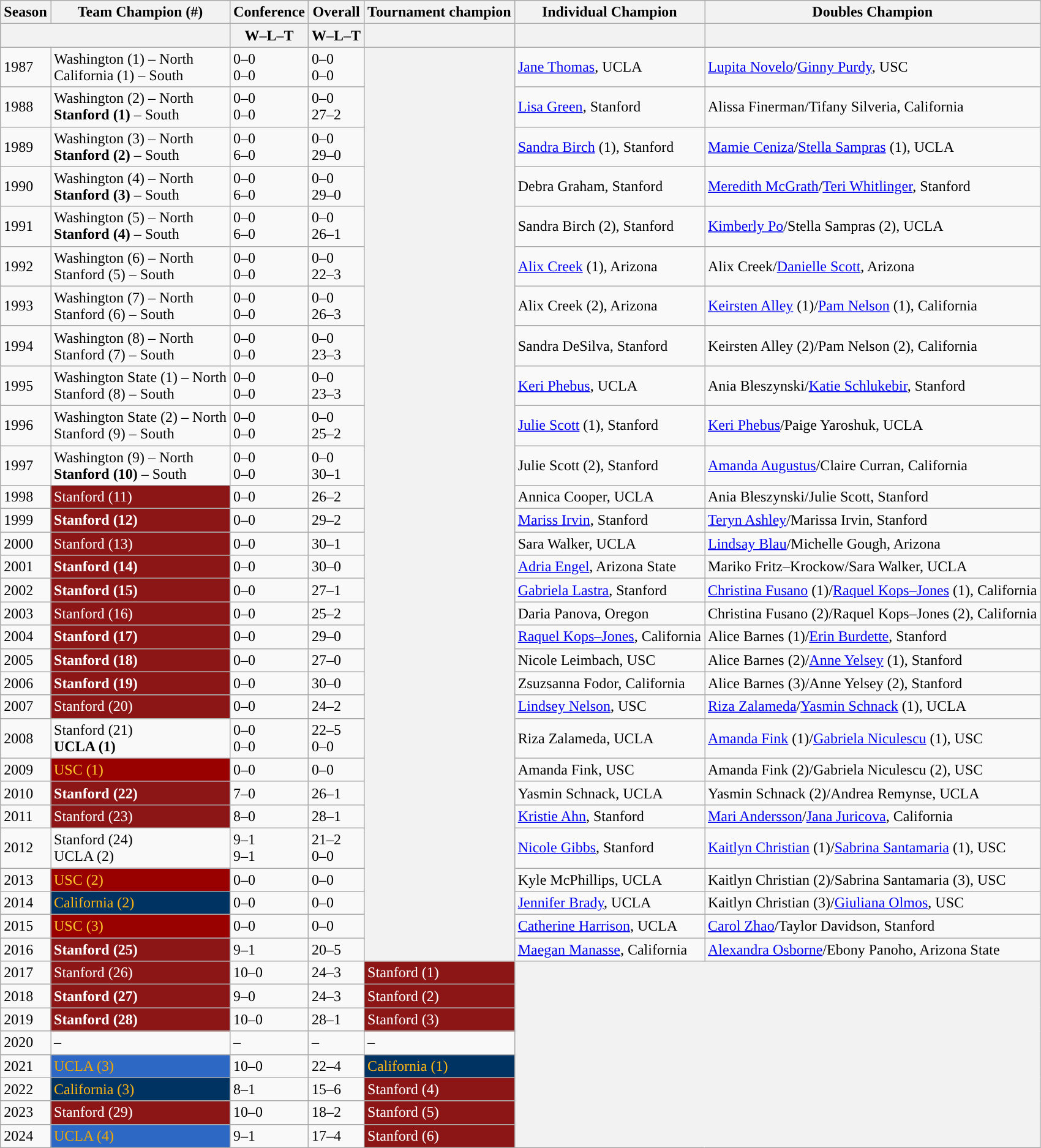<table class="wikitable">
<tr>
<th>Season</th>
<th>Team Champion (#)</th>
<th>Conference</th>
<th>Overall</th>
<th>Tournament champion</th>
<th>Individual Champion</th>
<th>Doubles Champion</th>
</tr>
<tr>
<th colspan="2"></th>
<th>W–L–T</th>
<th>W–L–T</th>
<th></th>
<th></th>
<th></th>
</tr>
<tr>
<td>1987</td>
<td>Washington (1) – North<br>California (1) – South</td>
<td>0–0<br>0–0</td>
<td>0–0<br>0–0</td>
<th rowspan="30"></th>
<td><a href='#'>Jane Thomas</a>, UCLA</td>
<td><a href='#'>Lupita Novelo</a>/<a href='#'>Ginny Purdy</a>, USC</td>
</tr>
<tr>
<td>1988</td>
<td>Washington (2) – North<br><strong>Stanford (1)</strong> – South</td>
<td>0–0<br>0–0</td>
<td>0–0<br>27–2</td>
<td><a href='#'>Lisa Green</a>, Stanford</td>
<td>Alissa Finerman/Tifany Silveria, California</td>
</tr>
<tr>
<td>1989</td>
<td>Washington (3) – North<br><strong>Stanford (2)</strong> – South</td>
<td>0–0<br>6–0</td>
<td>0–0<br>29–0</td>
<td><a href='#'>Sandra Birch</a> (1), Stanford</td>
<td><a href='#'>Mamie Ceniza</a>/<a href='#'>Stella Sampras</a> (1), UCLA</td>
</tr>
<tr>
<td>1990</td>
<td>Washington (4) – North<br><strong>Stanford (3)</strong> – South</td>
<td>0–0<br>6–0</td>
<td>0–0<br>29–0</td>
<td>Debra Graham, Stanford</td>
<td><a href='#'>Meredith McGrath</a>/<a href='#'>Teri Whitlinger</a>, Stanford</td>
</tr>
<tr>
<td>1991</td>
<td>Washington (5) – North<br><strong>Stanford (4)</strong> – South</td>
<td>0–0<br>6–0</td>
<td>0–0<br>26–1</td>
<td>Sandra Birch (2), Stanford</td>
<td><a href='#'>Kimberly Po</a>/Stella Sampras (2), UCLA</td>
</tr>
<tr>
<td>1992</td>
<td>Washington (6) – North<br>Stanford (5) – South</td>
<td>0–0<br>0–0</td>
<td>0–0<br>22–3</td>
<td><a href='#'>Alix Creek</a> (1), Arizona</td>
<td>Alix Creek/<a href='#'>Danielle Scott</a>, Arizona</td>
</tr>
<tr>
<td>1993</td>
<td>Washington (7) – North<br>Stanford (6) – South</td>
<td>0–0<br>0–0</td>
<td>0–0<br>26–3</td>
<td>Alix Creek (2), Arizona</td>
<td><a href='#'>Keirsten Alley</a> (1)/<a href='#'>Pam Nelson</a> (1), California</td>
</tr>
<tr>
<td>1994</td>
<td>Washington (8) – North<br>Stanford (7) – South</td>
<td>0–0<br>0–0</td>
<td>0–0<br>23–3</td>
<td>Sandra DeSilva, Stanford</td>
<td>Keirsten Alley (2)/Pam Nelson (2), California</td>
</tr>
<tr>
<td>1995</td>
<td>Washington State (1) – North<br>Stanford (8) – South</td>
<td>0–0<br>0–0</td>
<td>0–0<br>23–3</td>
<td><a href='#'>Keri Phebus</a>, UCLA</td>
<td>Ania Bleszynski/<a href='#'>Katie Schlukebir</a>, Stanford</td>
</tr>
<tr>
<td>1996</td>
<td>Washington State (2) – North<br>Stanford (9) – South</td>
<td>0–0<br>0–0</td>
<td>0–0<br>25–2</td>
<td><a href='#'>Julie Scott</a> (1), Stanford</td>
<td><a href='#'>Keri Phebus</a>/Paige Yaroshuk, UCLA</td>
</tr>
<tr>
<td>1997</td>
<td>Washington (9) – North<br><strong>Stanford (10)</strong> – South</td>
<td>0–0<br>0–0</td>
<td>0–0<br>30–1</td>
<td>Julie Scott (2), Stanford</td>
<td><a href='#'>Amanda Augustus</a>/Claire Curran, California</td>
</tr>
<tr>
<td>1998</td>
<td style="background:#8C1515; color:#FFFFFF;">Stanford (11)</td>
<td>0–0</td>
<td>26–2</td>
<td>Annica Cooper, UCLA</td>
<td>Ania Bleszynski/Julie Scott, Stanford</td>
</tr>
<tr>
<td>1999</td>
<td style="background:#8C1515; color:#FFFFFF;"><strong>Stanford (12)</strong></td>
<td>0–0</td>
<td>29–2</td>
<td><a href='#'>Mariss Irvin</a>, Stanford</td>
<td><a href='#'>Teryn Ashley</a>/Marissa Irvin, Stanford</td>
</tr>
<tr>
<td>2000</td>
<td style="background:#8C1515; color:#FFFFFF;">Stanford (13)</td>
<td>0–0</td>
<td>30–1</td>
<td>Sara Walker, UCLA</td>
<td><a href='#'>Lindsay Blau</a>/Michelle Gough, Arizona</td>
</tr>
<tr>
<td>2001</td>
<td style="background:#8C1515; color:#FFFFFF;"><strong>Stanford (14)</strong></td>
<td>0–0</td>
<td>30–0</td>
<td><a href='#'>Adria Engel</a>, Arizona State</td>
<td>Mariko Fritz–Krockow/Sara Walker, UCLA</td>
</tr>
<tr>
<td>2002</td>
<td style="background:#8C1515; color:#FFFFFF;"><strong>Stanford (15)</strong></td>
<td>0–0</td>
<td>27–1</td>
<td><a href='#'>Gabriela Lastra</a>, Stanford</td>
<td><a href='#'>Christina Fusano</a> (1)/<a href='#'>Raquel Kops–Jones</a> (1), California</td>
</tr>
<tr>
<td>2003</td>
<td style="background:#8C1515; color:#FFFFFF;">Stanford (16)</td>
<td>0–0</td>
<td>25–2</td>
<td>Daria Panova, Oregon</td>
<td>Christina Fusano (2)/Raquel Kops–Jones (2), California</td>
</tr>
<tr>
<td>2004</td>
<td style="background:#8C1515; color:#FFFFFF;"><strong>Stanford (17)</strong></td>
<td>0–0</td>
<td>29–0</td>
<td><a href='#'>Raquel Kops–Jones</a>, California</td>
<td>Alice Barnes (1)/<a href='#'>Erin Burdette</a>, Stanford</td>
</tr>
<tr>
<td>2005</td>
<td style="background:#8C1515; color:#FFFFFF;"><strong>Stanford (18)</strong></td>
<td>0–0</td>
<td>27–0</td>
<td>Nicole Leimbach, USC</td>
<td>Alice Barnes (2)/<a href='#'>Anne Yelsey</a> (1), Stanford</td>
</tr>
<tr>
<td>2006</td>
<td style="background:#8C1515; color:#FFFFFF;"><strong>Stanford (19)</strong></td>
<td>0–0</td>
<td>30–0</td>
<td>Zsuzsanna Fodor, California</td>
<td>Alice Barnes (3)/Anne Yelsey (2), Stanford</td>
</tr>
<tr>
<td>2007</td>
<td style="background:#8C1515; color:#FFFFFF;">Stanford (20)</td>
<td>0–0</td>
<td>24–2</td>
<td><a href='#'>Lindsey Nelson</a>, USC</td>
<td><a href='#'>Riza Zalameda</a>/<a href='#'>Yasmin Schnack</a> (1), UCLA</td>
</tr>
<tr>
<td>2008</td>
<td>Stanford (21)<br><strong>UCLA (1)</strong></td>
<td>0–0<br>0–0</td>
<td>22–5<br>0–0</td>
<td>Riza Zalameda, UCLA</td>
<td><a href='#'>Amanda Fink</a> (1)/<a href='#'>Gabriela Niculescu</a> (1), USC</td>
</tr>
<tr>
<td>2009</td>
<td style="background:#990000; color:#FFC72C;">USC (1)</td>
<td>0–0</td>
<td>0–0</td>
<td>Amanda Fink, USC</td>
<td>Amanda Fink (2)/Gabriela Niculescu (2), USC</td>
</tr>
<tr>
<td>2010</td>
<td style="background:#8C1515; color:#FFFFFF;"><strong>Stanford (22)</strong></td>
<td>7–0</td>
<td>26–1</td>
<td>Yasmin Schnack, UCLA</td>
<td>Yasmin Schnack (2)/Andrea Remynse, UCLA</td>
</tr>
<tr>
<td>2011</td>
<td style="background:#8C1515; color:#FFFFFF;">Stanford (23)</td>
<td>8–0</td>
<td>28–1</td>
<td><a href='#'>Kristie Ahn</a>, Stanford</td>
<td><a href='#'>Mari Andersson</a>/<a href='#'>Jana Juricova</a>, California</td>
</tr>
<tr>
<td>2012</td>
<td>Stanford (24)<br>UCLA (2)</td>
<td>9–1<br>9–1</td>
<td>21–2<br>0–0</td>
<td><a href='#'>Nicole Gibbs</a>, Stanford</td>
<td><a href='#'>Kaitlyn Christian</a> (1)/<a href='#'>Sabrina Santamaria</a> (1), USC</td>
</tr>
<tr>
<td>2013</td>
<td style="background:#990000; color:#FFC72C;">USC (2)</td>
<td>0–0</td>
<td>0–0</td>
<td>Kyle McPhillips, UCLA</td>
<td>Kaitlyn Christian (2)/Sabrina Santamaria (3), USC</td>
</tr>
<tr>
<td>2014</td>
<td style="background:#003262; color:#FDB515;">California (2)</td>
<td>0–0</td>
<td>0–0</td>
<td><a href='#'>Jennifer Brady</a>, UCLA</td>
<td>Kaitlyn Christian (3)/<a href='#'>Giuliana Olmos</a>, USC</td>
</tr>
<tr>
<td>2015</td>
<td style="background:#990000; color:#FFC72C;">USC (3)</td>
<td>0–0</td>
<td>0–0</td>
<td><a href='#'>Catherine Harrison</a>, UCLA</td>
<td><a href='#'>Carol Zhao</a>/Taylor Davidson, Stanford</td>
</tr>
<tr>
<td>2016</td>
<td style="background:#8C1515; color:#FFFFFF;"><strong>Stanford (25)</strong></td>
<td>9–1</td>
<td>20–5</td>
<td><a href='#'>Maegan Manasse</a>, California</td>
<td><a href='#'>Alexandra Osborne</a>/Ebony Panoho, Arizona State</td>
</tr>
<tr>
<td>2017</td>
<td style="background:#8C1515; color:#FFFFFF;">Stanford (26)</td>
<td>10–0</td>
<td>24–3</td>
<td style="background:#8C1515; color:#FFFFFF;">Stanford (1)</td>
<th colspan="2" rowspan="8"></th>
</tr>
<tr>
<td>2018</td>
<td style="background:#8C1515; color:#FFFFFF;"><strong>Stanford (27)</strong></td>
<td>9–0</td>
<td>24–3</td>
<td style="background:#8C1515; color:#FFFFFF;">Stanford (2)</td>
</tr>
<tr>
<td>2019</td>
<td style="background:#8C1515; color:#FFFFFF;"><strong>Stanford (28)</strong></td>
<td>10–0</td>
<td>28–1</td>
<td style="background:#8C1515; color:#FFFFFF;">Stanford (3)</td>
</tr>
<tr>
<td>2020</td>
<td>–</td>
<td>–</td>
<td>–</td>
<td>–</td>
</tr>
<tr>
<td>2021</td>
<td style="background:#2D68C4; color:#F2A900;">UCLA (3)</td>
<td>10–0</td>
<td>22–4</td>
<td style="background:#003262; color:#FDB515;">California (1)</td>
</tr>
<tr>
<td>2022</td>
<td style="background:#003262; color:#FDB515;">California (3)</td>
<td>8–1</td>
<td>15–6</td>
<td style="background:#8C1515; color:#FFFFFF;">Stanford (4)</td>
</tr>
<tr>
<td>2023</td>
<td style="background:#8C1515; color:#FFFFFF;">Stanford (29)</td>
<td>10–0</td>
<td>18–2</td>
<td style="background:#8C1515; color:#FFFFFF;">Stanford (5)</td>
</tr>
<tr>
<td>2024</td>
<td style="background:#2D68C4; color:#F2A900;">UCLA (4)</td>
<td>9–1</td>
<td>17–4</td>
<td style="background:#8C1515; color:#FFFFFF;">Stanford (6)</td>
</tr>
</table>
